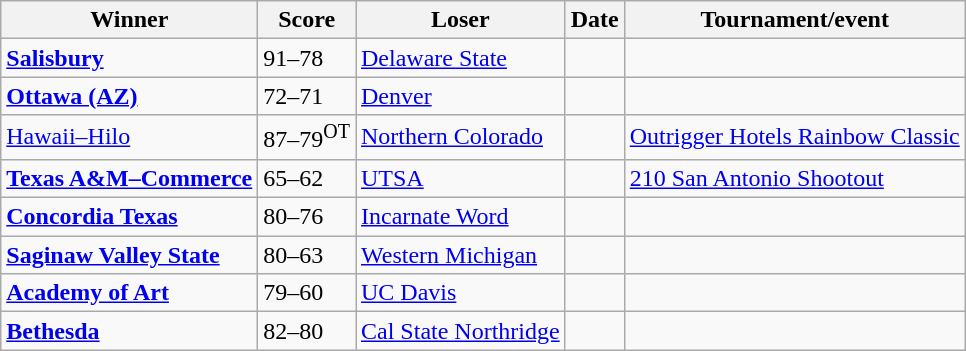<table class="wikitable sortable">
<tr>
<th>Winner</th>
<th>Score</th>
<th>Loser</th>
<th>Date</th>
<th>Tournament/event</th>
</tr>
<tr>
<td><strong><a href='#'>Salisbury</a></strong> </td>
<td>91–78</td>
<td><a href='#'>Delaware State</a></td>
<td></td>
<td></td>
</tr>
<tr>
<td><strong><a href='#'>Ottawa (AZ)</a></strong> </td>
<td>72–71</td>
<td><a href='#'>Denver</a></td>
<td></td>
<td></td>
</tr>
<tr>
<td><a href='#'>Hawaii–Hilo</a> </td>
<td>87–79<sup>OT</sup></td>
<td><a href='#'>Northern Colorado</a></td>
<td></td>
<td><a href='#'>Outrigger Hotels Rainbow Classic</a></td>
</tr>
<tr>
<td><strong><a href='#'>Texas A&M–Commerce</a></strong> </td>
<td>65–62</td>
<td><a href='#'>UTSA</a></td>
<td></td>
<td><a href='#'>210 San Antonio Shootout</a></td>
</tr>
<tr>
<td><strong><a href='#'>Concordia Texas</a></strong> </td>
<td>80–76</td>
<td><a href='#'>Incarnate Word</a></td>
<td></td>
<td></td>
</tr>
<tr>
<td><strong><a href='#'>Saginaw Valley State</a></strong> </td>
<td>80–63</td>
<td><a href='#'>Western Michigan</a></td>
<td></td>
<td></td>
</tr>
<tr>
<td><strong><a href='#'>Academy of Art</a></strong> </td>
<td>79–60</td>
<td><a href='#'>UC Davis</a></td>
<td></td>
<td></td>
</tr>
<tr>
<td><strong><a href='#'>Bethesda</a></strong> </td>
<td>82–80</td>
<td><a href='#'>Cal State Northridge</a></td>
<td></td>
<td></td>
</tr>
</table>
